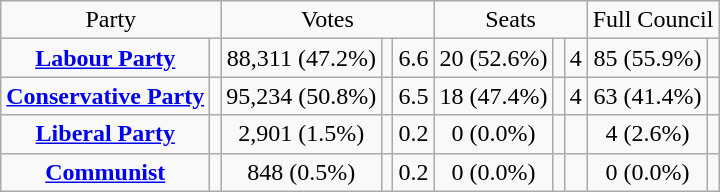<table class=wikitable style="text-align:center;">
<tr>
<td colspan=2>Party</td>
<td colspan=3>Votes</td>
<td colspan=3>Seats</td>
<td colspan=3>Full Council</td>
</tr>
<tr>
<td><strong><a href='#'>Labour Party</a></strong></td>
<td></td>
<td>88,311 (47.2%)</td>
<td></td>
<td> 6.6</td>
<td>20 (52.6%)</td>
<td></td>
<td> 4</td>
<td>85 (55.9%)</td>
<td></td>
</tr>
<tr>
<td><strong><a href='#'>Conservative Party</a></strong></td>
<td></td>
<td>95,234 (50.8%)</td>
<td></td>
<td> 6.5</td>
<td>18 (47.4%)</td>
<td></td>
<td> 4</td>
<td>63 (41.4%)</td>
<td></td>
</tr>
<tr>
<td><strong><a href='#'>Liberal Party</a></strong></td>
<td></td>
<td>2,901 (1.5%)</td>
<td></td>
<td> 0.2</td>
<td>0 (0.0%)</td>
<td></td>
<td></td>
<td>4 (2.6%)</td>
<td></td>
</tr>
<tr>
<td><strong><a href='#'>Communist</a></strong></td>
<td></td>
<td>848 (0.5%)</td>
<td></td>
<td> 0.2</td>
<td>0 (0.0%)</td>
<td></td>
<td></td>
<td>0 (0.0%)</td>
<td></td>
</tr>
</table>
